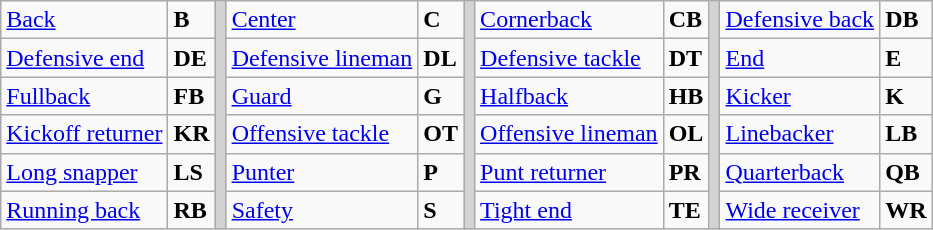<table class="wikitable">
<tr>
<td><a href='#'>Back</a></td>
<td><strong>B</strong></td>
<td rowSpan="6" style="background-color:lightgrey;"></td>
<td><a href='#'>Center</a></td>
<td><strong>C</strong></td>
<td rowSpan="6" style="background-color:lightgrey;"></td>
<td><a href='#'>Cornerback</a></td>
<td><strong>CB</strong></td>
<td rowSpan="6" style="background-color:lightgrey;"></td>
<td><a href='#'>Defensive back</a></td>
<td><strong>DB</strong></td>
</tr>
<tr>
<td><a href='#'>Defensive end</a></td>
<td><strong>DE</strong></td>
<td><a href='#'>Defensive lineman</a></td>
<td><strong>DL</strong></td>
<td><a href='#'>Defensive tackle</a></td>
<td><strong>DT</strong></td>
<td><a href='#'>End</a></td>
<td><strong>E</strong></td>
</tr>
<tr>
<td><a href='#'>Fullback</a></td>
<td><strong>FB</strong></td>
<td><a href='#'>Guard</a></td>
<td><strong>G</strong></td>
<td><a href='#'>Halfback</a></td>
<td><strong>HB</strong></td>
<td><a href='#'>Kicker</a></td>
<td><strong>K</strong></td>
</tr>
<tr>
<td><a href='#'>Kickoff returner</a></td>
<td><strong>KR</strong></td>
<td><a href='#'>Offensive tackle</a></td>
<td><strong>OT</strong></td>
<td><a href='#'>Offensive lineman</a></td>
<td><strong>OL</strong></td>
<td><a href='#'>Linebacker</a></td>
<td><strong>LB</strong></td>
</tr>
<tr>
<td><a href='#'>Long snapper</a></td>
<td><strong>LS</strong></td>
<td><a href='#'>Punter</a></td>
<td><strong>P</strong></td>
<td><a href='#'>Punt returner</a></td>
<td><strong>PR</strong></td>
<td><a href='#'>Quarterback</a></td>
<td><strong>QB</strong></td>
</tr>
<tr>
<td><a href='#'>Running back</a></td>
<td><strong>RB</strong></td>
<td><a href='#'>Safety</a></td>
<td><strong>S</strong></td>
<td><a href='#'>Tight end</a></td>
<td><strong>TE</strong></td>
<td><a href='#'>Wide receiver</a></td>
<td><strong>WR</strong></td>
</tr>
</table>
